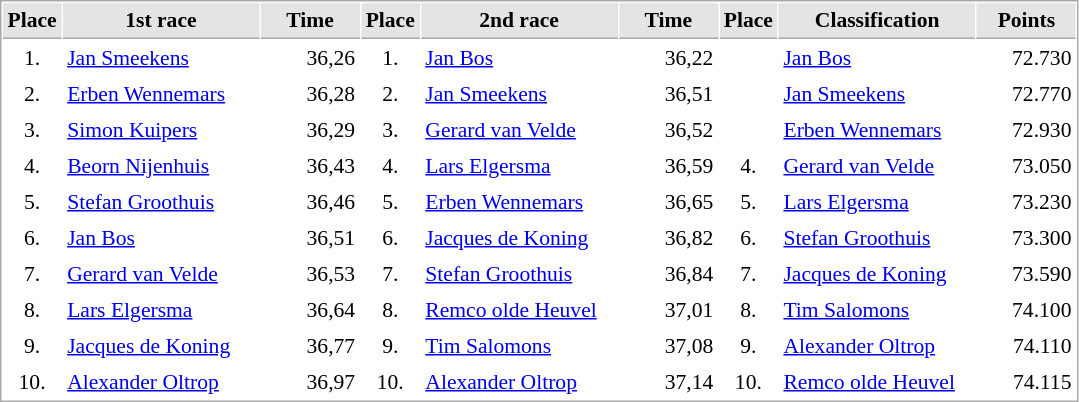<table cellspacing="1" cellpadding="3" style="border:1px solid #AAAAAA;font-size:90%">
<tr bgcolor="#E4E4E4">
<th style="border-bottom:1px solid #AAAAAA" width=15>Place</th>
<th style="border-bottom:1px solid #AAAAAA" width=125>1st race</th>
<th style="border-bottom:1px solid #AAAAAA" width=60>Time</th>
<th style="border-bottom:1px solid #AAAAAA" width=15>Place</th>
<th style="border-bottom:1px solid #AAAAAA" width=125>2nd race</th>
<th style="border-bottom:1px solid #AAAAAA" width=60>Time</th>
<th style="border-bottom:1px solid #AAAAAA" width=15>Place</th>
<th style="border-bottom:1px solid #AAAAAA" width=125>Classification</th>
<th style="border-bottom:1px solid #AAAAAA" width=60>Points</th>
</tr>
<tr>
<td align="center">1.</td>
<td><a href='#'>Jan Smeekens</a></td>
<td align="right">36,26</td>
<td align="center">1.</td>
<td><a href='#'>Jan Bos</a></td>
<td align="right">36,22</td>
<td align="center"></td>
<td><a href='#'>Jan Bos</a></td>
<td align="right">72.730</td>
</tr>
<tr>
<td align="center">2.</td>
<td><a href='#'>Erben Wennemars</a></td>
<td align="right">36,28</td>
<td align="center">2.</td>
<td><a href='#'>Jan Smeekens</a></td>
<td align="right">36,51</td>
<td align="center"></td>
<td><a href='#'>Jan Smeekens</a></td>
<td align="right">72.770</td>
</tr>
<tr>
<td align="center">3.</td>
<td><a href='#'>Simon Kuipers</a></td>
<td align="right">36,29</td>
<td align="center">3.</td>
<td><a href='#'>Gerard van Velde</a></td>
<td align="right">36,52</td>
<td align="center"></td>
<td><a href='#'>Erben Wennemars</a></td>
<td align="right">72.930</td>
</tr>
<tr>
<td align="center">4.</td>
<td><a href='#'>Beorn Nijenhuis</a></td>
<td align="right">36,43</td>
<td align="center">4.</td>
<td><a href='#'>Lars Elgersma</a></td>
<td align="right">36,59</td>
<td align="center">4.</td>
<td><a href='#'>Gerard van Velde</a></td>
<td align="right">73.050</td>
</tr>
<tr>
<td align="center">5.</td>
<td><a href='#'>Stefan Groothuis</a></td>
<td align="right">36,46</td>
<td align="center">5.</td>
<td><a href='#'>Erben Wennemars</a></td>
<td align="right">36,65</td>
<td align="center">5.</td>
<td><a href='#'>Lars Elgersma</a></td>
<td align="right">73.230</td>
</tr>
<tr>
<td align="center">6.</td>
<td><a href='#'>Jan Bos</a></td>
<td align="right">36,51</td>
<td align="center">6.</td>
<td><a href='#'>Jacques de Koning</a></td>
<td align="right">36,82</td>
<td align="center">6.</td>
<td><a href='#'>Stefan Groothuis</a></td>
<td align="right">73.300</td>
</tr>
<tr>
<td align="center">7.</td>
<td><a href='#'>Gerard van Velde</a></td>
<td align="right">36,53</td>
<td align="center">7.</td>
<td><a href='#'>Stefan Groothuis</a></td>
<td align="right">36,84</td>
<td align="center">7.</td>
<td><a href='#'>Jacques de Koning</a></td>
<td align="right">73.590</td>
</tr>
<tr>
<td align="center">8.</td>
<td><a href='#'>Lars Elgersma</a></td>
<td align="right">36,64</td>
<td align="center">8.</td>
<td><a href='#'>Remco olde Heuvel</a></td>
<td align="right">37,01</td>
<td align="center">8.</td>
<td><a href='#'>Tim Salomons</a></td>
<td align="right">74.100</td>
</tr>
<tr>
<td align="center">9.</td>
<td><a href='#'>Jacques de Koning</a></td>
<td align="right">36,77</td>
<td align="center">9.</td>
<td><a href='#'>Tim Salomons</a></td>
<td align="right">37,08</td>
<td align="center">9.</td>
<td><a href='#'>Alexander Oltrop</a></td>
<td align="right">74.110</td>
</tr>
<tr>
<td align="center">10.</td>
<td><a href='#'>Alexander Oltrop</a></td>
<td align="right">36,97</td>
<td align="center">10.</td>
<td><a href='#'>Alexander Oltrop</a></td>
<td align="right">37,14</td>
<td align="center">10.</td>
<td><a href='#'>Remco olde Heuvel</a></td>
<td align="right">74.115</td>
</tr>
</table>
